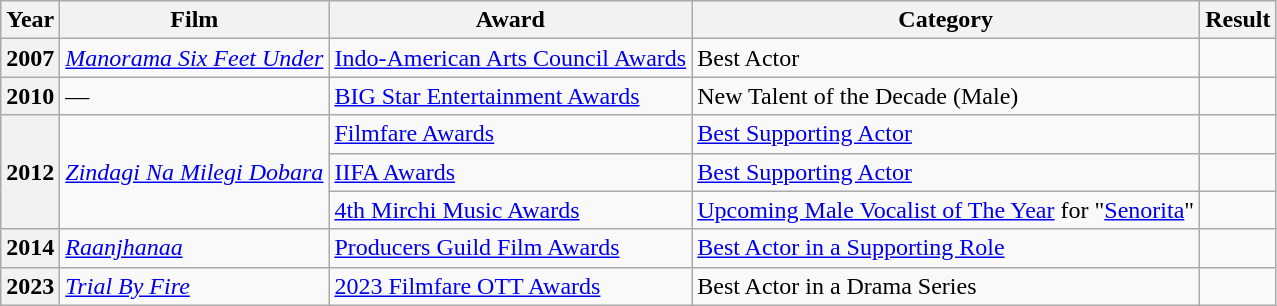<table class="wikitable plainrowheaders">
<tr>
<th scope="col">Year</th>
<th scope="col">Film</th>
<th scope="col">Award</th>
<th scope="col">Category</th>
<th scope="col">Result</th>
</tr>
<tr>
<th scope="row" rowspan="1">2007</th>
<td><em><a href='#'>Manorama Six Feet Under</a></em></td>
<td><a href='#'>Indo-American Arts Council Awards</a></td>
<td>Best Actor</td>
<td></td>
</tr>
<tr>
<th scope="row" rowspan="1">2010</th>
<td>—</td>
<td><a href='#'>BIG Star Entertainment Awards</a></td>
<td>New Talent of the Decade (Male)</td>
<td></td>
</tr>
<tr>
<th scope="row" rowspan="3">2012</th>
<td rowspan="3"><em><a href='#'>Zindagi Na Milegi Dobara</a></em></td>
<td><a href='#'>Filmfare Awards</a></td>
<td><a href='#'>Best Supporting Actor</a></td>
<td></td>
</tr>
<tr>
<td><a href='#'>IIFA Awards</a></td>
<td><a href='#'>Best Supporting Actor</a></td>
<td></td>
</tr>
<tr>
<td><a href='#'>4th Mirchi Music Awards</a></td>
<td><a href='#'>Upcoming Male Vocalist of The Year</a> for "<a href='#'>Senorita</a>"</td>
<td></td>
</tr>
<tr>
<th scope="row" rowspan="1">2014</th>
<td><em><a href='#'>Raanjhanaa</a></em></td>
<td><a href='#'>Producers Guild Film Awards</a></td>
<td><a href='#'>Best Actor in a Supporting Role</a></td>
<td></td>
</tr>
<tr>
<th scope="row" rowspan="1">2023</th>
<td><a href='#'><em>Trial By Fire</em></a></td>
<td><a href='#'>2023 Filmfare OTT Awards</a></td>
<td>Best Actor in a Drama Series</td>
<td></td>
</tr>
</table>
